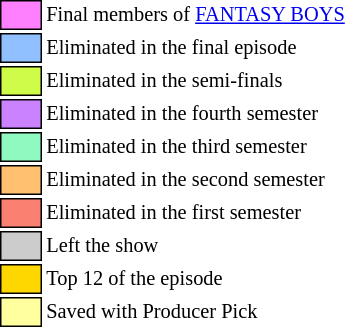<table class="toccolours" style="font-size:85%; white-space:nowrap">
<tr>
<td style="background:#FF80FF; border:1px solid black">       </td>
<td>Final members of <a href='#'>FANTASY BOYS</a></td>
</tr>
<tr>
<td style="background:#90C0FF; border:1px solid black">       </td>
<td>Eliminated in the final episode</td>
</tr>
<tr>
<td style="background:#CEFC48; border:1px solid black">       </td>
<td>Eliminated in the semi-finals</td>
</tr>
<tr>
<td style="background:#CA82FF; border:1px solid black">       </td>
<td>Eliminated in the fourth semester</td>
</tr>
<tr>
<td style="background:#90F9C0; border:1px solid black">       </td>
<td>Eliminated in the third semester</td>
</tr>
<tr>
<td style="background:#FFC06F; border:1px solid black">       </td>
<td>Eliminated in the second semester</td>
</tr>
<tr>
<td style="background:salmon; border:1px solid black">       </td>
<td>Eliminated in the first semester</td>
</tr>
<tr>
<td style="background:#CCCCCC; border:1px solid black">       </td>
<td>Left the show</td>
</tr>
<tr>
<td style="background:#FFD700; border:1px solid black">       </td>
<td>Top 12 of the episode</td>
</tr>
<tr>
<td style="background:#FFFF9F; border: 1px solid black">       </td>
<td>Saved with Producer Pick</td>
</tr>
<tr>
</tr>
</table>
